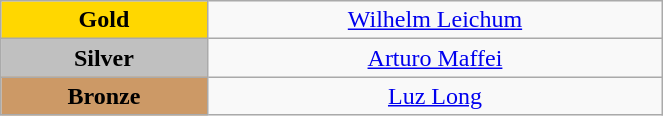<table class="wikitable" style="text-align:center; " width="35%">
<tr>
<td bgcolor="gold"><strong>Gold</strong></td>
<td><a href='#'>Wilhelm Leichum</a><br>  <small><em></em></small></td>
</tr>
<tr>
<td bgcolor="silver"><strong>Silver</strong></td>
<td><a href='#'>Arturo Maffei</a><br>  <small><em></em></small></td>
</tr>
<tr>
<td bgcolor="CC9966"><strong>Bronze</strong></td>
<td><a href='#'>Luz Long</a><br>  <small><em></em></small></td>
</tr>
</table>
